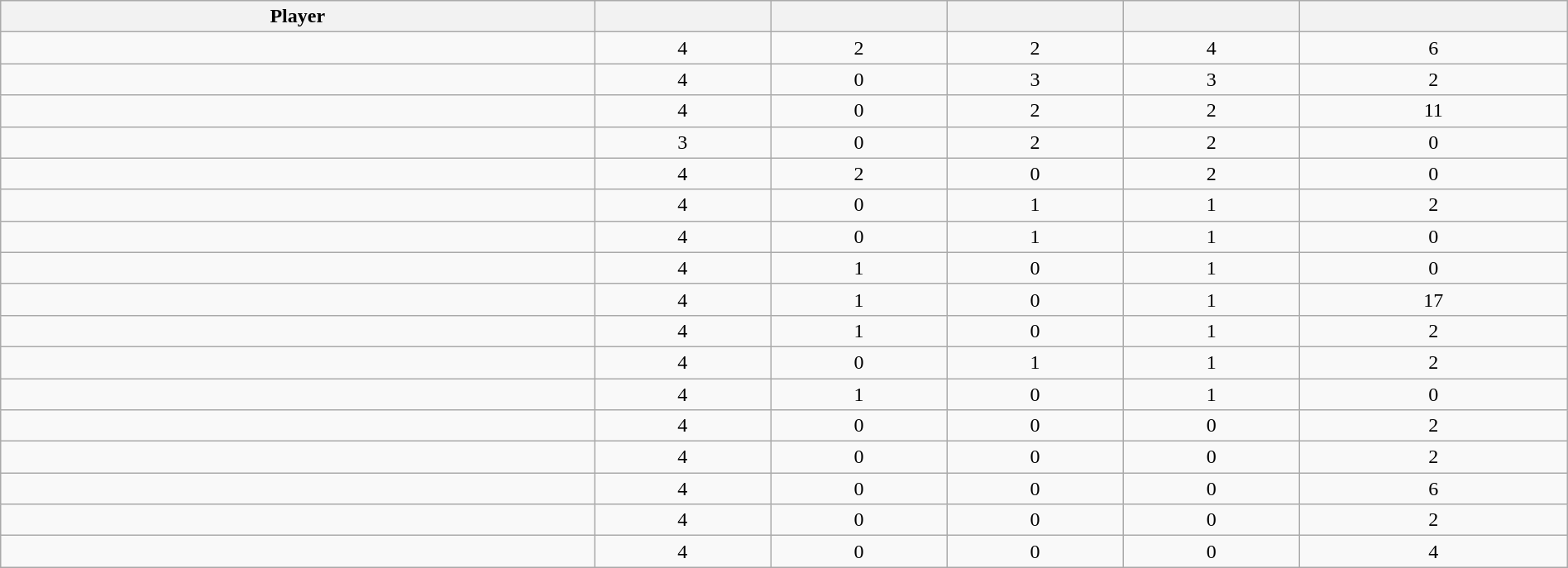<table class="wikitable sortable" style="width:100%;">
<tr align=center>
<th>Player</th>
<th></th>
<th></th>
<th></th>
<th></th>
<th></th>
</tr>
<tr align=center>
<td></td>
<td>4</td>
<td>2</td>
<td>2</td>
<td>4</td>
<td>6</td>
</tr>
<tr align=center>
<td></td>
<td>4</td>
<td>0</td>
<td>3</td>
<td>3</td>
<td>2</td>
</tr>
<tr align=center>
<td></td>
<td>4</td>
<td>0</td>
<td>2</td>
<td>2</td>
<td>11</td>
</tr>
<tr align=center>
<td></td>
<td>3</td>
<td>0</td>
<td>2</td>
<td>2</td>
<td>0</td>
</tr>
<tr align=center>
<td></td>
<td>4</td>
<td>2</td>
<td>0</td>
<td>2</td>
<td>0</td>
</tr>
<tr align=center>
<td></td>
<td>4</td>
<td>0</td>
<td>1</td>
<td>1</td>
<td>2</td>
</tr>
<tr align=center>
<td></td>
<td>4</td>
<td>0</td>
<td>1</td>
<td>1</td>
<td>0</td>
</tr>
<tr align=center>
<td></td>
<td>4</td>
<td>1</td>
<td>0</td>
<td>1</td>
<td>0</td>
</tr>
<tr align=center>
<td></td>
<td>4</td>
<td>1</td>
<td>0</td>
<td>1</td>
<td>17</td>
</tr>
<tr align=center>
<td></td>
<td>4</td>
<td>1</td>
<td>0</td>
<td>1</td>
<td>2</td>
</tr>
<tr align=center>
<td></td>
<td>4</td>
<td>0</td>
<td>1</td>
<td>1</td>
<td>2</td>
</tr>
<tr align=center>
<td></td>
<td>4</td>
<td>1</td>
<td>0</td>
<td>1</td>
<td>0</td>
</tr>
<tr align=center>
<td></td>
<td>4</td>
<td>0</td>
<td>0</td>
<td>0</td>
<td>2</td>
</tr>
<tr align=center>
<td></td>
<td>4</td>
<td>0</td>
<td>0</td>
<td>0</td>
<td>2</td>
</tr>
<tr align=center>
<td></td>
<td>4</td>
<td>0</td>
<td>0</td>
<td>0</td>
<td>6</td>
</tr>
<tr align=center>
<td></td>
<td>4</td>
<td>0</td>
<td>0</td>
<td>0</td>
<td>2</td>
</tr>
<tr align=center>
<td></td>
<td>4</td>
<td>0</td>
<td>0</td>
<td>0</td>
<td>4</td>
</tr>
</table>
